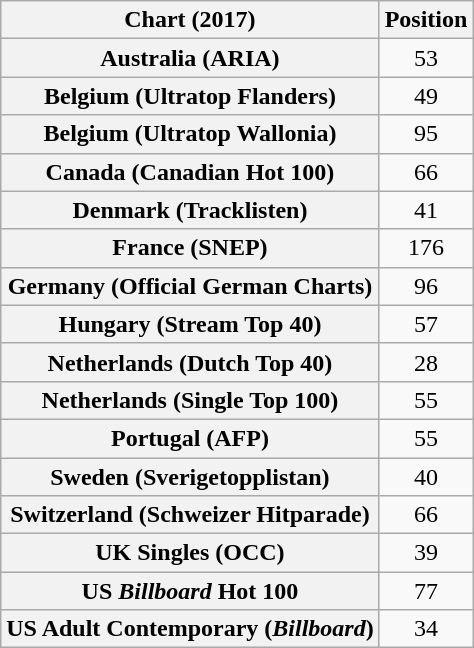<table class="wikitable sortable plainrowheaders" style="text-align:center">
<tr>
<th scope="col">Chart (2017)</th>
<th scope="col">Position</th>
</tr>
<tr>
<th scope="row">Australia (ARIA)</th>
<td>53</td>
</tr>
<tr>
<th scope="row">Belgium (Ultratop Flanders)</th>
<td>49</td>
</tr>
<tr>
<th scope="row">Belgium (Ultratop Wallonia)</th>
<td>95</td>
</tr>
<tr>
<th scope="row">Canada (Canadian Hot 100)</th>
<td>66</td>
</tr>
<tr>
<th scope="row">Denmark (Tracklisten)</th>
<td>41</td>
</tr>
<tr>
<th scope="row">France (SNEP)</th>
<td>176</td>
</tr>
<tr>
<th scope="row">Germany (Official German Charts)</th>
<td>96</td>
</tr>
<tr>
<th scope="row">Hungary (Stream Top 40)</th>
<td>57</td>
</tr>
<tr>
<th scope="row">Netherlands (Dutch Top 40)</th>
<td>28</td>
</tr>
<tr>
<th scope="row">Netherlands (Single Top 100)</th>
<td>55</td>
</tr>
<tr>
<th scope="row">Portugal (AFP)</th>
<td>55</td>
</tr>
<tr>
<th scope="row">Sweden (Sverigetopplistan)</th>
<td>40</td>
</tr>
<tr>
<th scope="row">Switzerland (Schweizer Hitparade)</th>
<td>66</td>
</tr>
<tr>
<th scope="row">UK Singles (OCC)</th>
<td>39</td>
</tr>
<tr>
<th scope="row">US <em>Billboard</em> Hot 100</th>
<td>77</td>
</tr>
<tr>
<th scope="row">US Adult Contemporary (<em>Billboard</em>)</th>
<td>34</td>
</tr>
</table>
